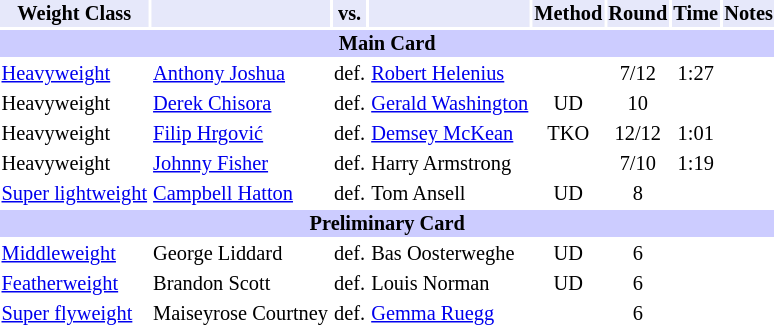<table class="toccolours" style="font-size: 85%;">
<tr>
<th style="background:#e6e8fa; color:#000; text-align:center;">Weight Class</th>
<th style="background:#e6e8fa; color:#000; text-align:center;"></th>
<th style="background:#e6e8fa; color:#000; text-align:center;">vs.</th>
<th style="background:#e6e8fa; color:#000; text-align:center;"></th>
<th style="background:#e6e8fa; color:#000; text-align:center;">Method</th>
<th style="background:#e6e8fa; color:#000; text-align:center;">Round</th>
<th style="background:#e6e8fa; color:#000; text-align:center;">Time</th>
<th style="background:#e6e8fa; color:#000; text-align:center;">Notes</th>
</tr>
<tr>
<th colspan="8" style="background-color: #ccccff;">Main Card</th>
</tr>
<tr>
<td><a href='#'>Heavyweight</a></td>
<td><a href='#'>Anthony Joshua</a></td>
<td>def.</td>
<td><a href='#'>Robert Helenius</a></td>
<td align="center"></td>
<td align="center">7/12</td>
<td align="center">1:27</td>
<td></td>
</tr>
<tr>
<td>Heavyweight</td>
<td><a href='#'>Derek Chisora</a></td>
<td>def.</td>
<td><a href='#'>Gerald Washington</a></td>
<td align="center">UD</td>
<td align="center">10</td>
<td></td>
<td></td>
</tr>
<tr>
<td>Heavyweight</td>
<td><a href='#'>Filip Hrgović</a></td>
<td>def.</td>
<td><a href='#'>Demsey McKean</a></td>
<td align="center">TKO</td>
<td align="center">12/12</td>
<td align="center">1:01</td>
<td></td>
</tr>
<tr>
<td>Heavyweight</td>
<td><a href='#'>Johnny Fisher</a></td>
<td>def.</td>
<td>Harry Armstrong</td>
<td align="center"></td>
<td align="center">7/10</td>
<td align="center">1:19</td>
<td></td>
</tr>
<tr>
<td><a href='#'>Super lightweight</a></td>
<td><a href='#'>Campbell Hatton</a></td>
<td>def.</td>
<td>Tom Ansell</td>
<td align="center">UD</td>
<td align="center">8</td>
<td></td>
<td></td>
</tr>
<tr>
<th colspan="8" style="background-color: #ccccff;">Preliminary Card</th>
</tr>
<tr>
<td><a href='#'>Middleweight</a></td>
<td>George Liddard</td>
<td>def.</td>
<td>Bas Oosterweghe</td>
<td align="center">UD</td>
<td align="center">6</td>
<td></td>
<td></td>
</tr>
<tr>
<td><a href='#'>Featherweight</a></td>
<td>Brandon Scott</td>
<td>def.</td>
<td>Louis Norman</td>
<td align="center">UD</td>
<td align="center">6</td>
<td></td>
<td></td>
</tr>
<tr>
<td><a href='#'>Super flyweight</a></td>
<td>Maiseyrose Courtney</td>
<td>def.</td>
<td><a href='#'>Gemma Ruegg</a></td>
<td align="center"></td>
<td align="center">6</td>
<td></td>
<td></td>
</tr>
<tr>
</tr>
</table>
